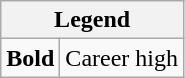<table class="wikitable">
<tr>
<th colspan="2">Legend</th>
</tr>
<tr>
<td><strong>Bold</strong></td>
<td>Career high</td>
</tr>
</table>
